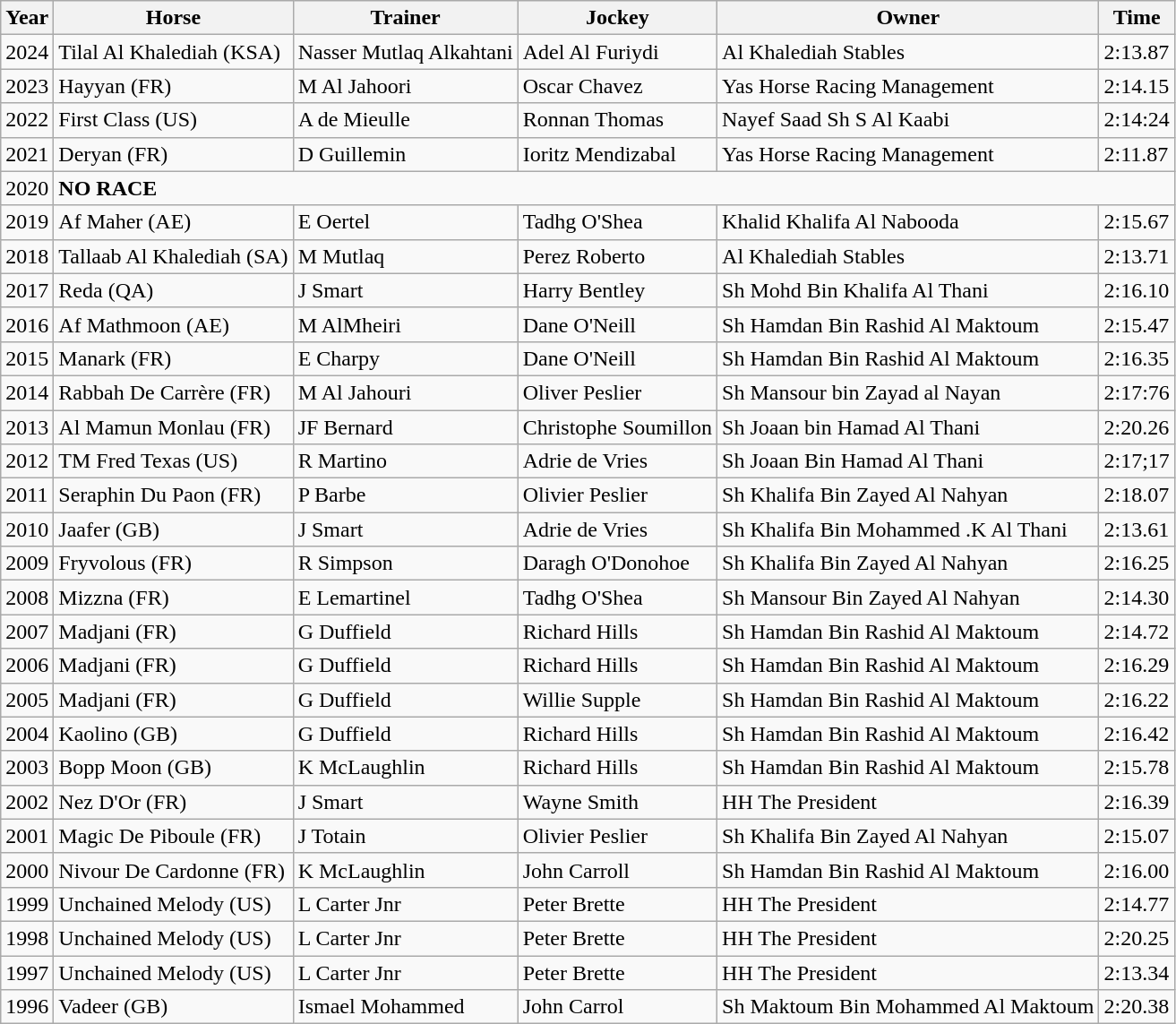<table class="wikitable">
<tr>
<th>Year</th>
<th>Horse</th>
<th>Trainer</th>
<th>Jockey</th>
<th>Owner</th>
<th>Time</th>
</tr>
<tr>
<td>2024</td>
<td>Tilal Al Khalediah (KSA)</td>
<td>Nasser Mutlaq Alkahtani</td>
<td>Adel Al Furiydi</td>
<td>Al Khalediah Stables</td>
<td>2:13.87</td>
</tr>
<tr>
<td>2023</td>
<td>Hayyan (FR)</td>
<td>M Al Jahoori</td>
<td>Oscar Chavez</td>
<td>Yas Horse Racing Management</td>
<td>2:14.15</td>
</tr>
<tr>
<td>2022</td>
<td>First Class (US)</td>
<td>A de Mieulle</td>
<td>Ronnan Thomas</td>
<td>Nayef Saad Sh S Al Kaabi</td>
<td>2:14:24</td>
</tr>
<tr>
<td>2021</td>
<td>Deryan (FR)</td>
<td>D Guillemin</td>
<td>Ioritz Mendizabal</td>
<td>Yas Horse Racing Management</td>
<td>2:11.87</td>
</tr>
<tr>
<td>2020</td>
<td colspan=5><strong>NO RACE</strong></td>
</tr>
<tr>
<td>2019</td>
<td>Af Maher (AE)</td>
<td>E Oertel</td>
<td>Tadhg O'Shea</td>
<td>Khalid Khalifa Al Nabooda</td>
<td>2:15.67</td>
</tr>
<tr>
<td>2018</td>
<td>Tallaab Al Khalediah (SA)</td>
<td>M Mutlaq</td>
<td>Perez Roberto</td>
<td>Al Khalediah Stables</td>
<td>2:13.71</td>
</tr>
<tr>
<td>2017</td>
<td>Reda (QA)</td>
<td>J Smart</td>
<td>Harry Bentley</td>
<td>Sh Mohd Bin Khalifa Al Thani</td>
<td>2:16.10</td>
</tr>
<tr>
<td>2016</td>
<td>Af Mathmoon (AE)</td>
<td>M AlMheiri</td>
<td>Dane O'Neill</td>
<td>Sh Hamdan Bin Rashid Al Maktoum</td>
<td>2:15.47</td>
</tr>
<tr>
<td>2015</td>
<td>Manark (FR)</td>
<td>E Charpy</td>
<td>Dane O'Neill</td>
<td>Sh Hamdan Bin Rashid Al Maktoum</td>
<td>2:16.35</td>
</tr>
<tr>
<td>2014</td>
<td>Rabbah De Carrère (FR)</td>
<td>M Al Jahouri</td>
<td>Oliver Peslier</td>
<td>Sh Mansour bin Zayad al Nayan</td>
<td>2:17:76</td>
</tr>
<tr>
<td>2013</td>
<td>Al Mamun Monlau (FR)</td>
<td>JF Bernard</td>
<td>Christophe Soumillon</td>
<td>Sh Joaan bin Hamad Al Thani</td>
<td>2:20.26</td>
</tr>
<tr>
<td>2012</td>
<td>TM Fred Texas (US)</td>
<td>R Martino</td>
<td>Adrie de Vries</td>
<td>Sh Joaan Bin Hamad Al Thani</td>
<td>2:17;17</td>
</tr>
<tr>
<td>2011</td>
<td>Seraphin Du Paon (FR)</td>
<td>P Barbe</td>
<td>Olivier Peslier</td>
<td>Sh Khalifa Bin Zayed Al Nahyan</td>
<td>2:18.07</td>
</tr>
<tr>
<td>2010</td>
<td>Jaafer (GB)</td>
<td>J Smart</td>
<td>Adrie de Vries</td>
<td>Sh Khalifa Bin Mohammed .K Al Thani</td>
<td>2:13.61</td>
</tr>
<tr>
<td>2009</td>
<td>Fryvolous (FR)</td>
<td>R Simpson</td>
<td>Daragh O'Donohoe</td>
<td>Sh Khalifa Bin Zayed Al Nahyan</td>
<td>2:16.25</td>
</tr>
<tr>
<td>2008</td>
<td>Mizzna (FR)</td>
<td>E Lemartinel</td>
<td>Tadhg O'Shea</td>
<td>Sh Mansour Bin Zayed Al Nahyan</td>
<td>2:14.30</td>
</tr>
<tr>
<td>2007</td>
<td>Madjani (FR)</td>
<td>G Duffield</td>
<td>Richard Hills</td>
<td>Sh Hamdan Bin Rashid Al Maktoum</td>
<td>2:14.72</td>
</tr>
<tr>
<td>2006</td>
<td>Madjani (FR)</td>
<td>G Duffield</td>
<td>Richard Hills</td>
<td>Sh Hamdan Bin Rashid Al Maktoum</td>
<td>2:16.29</td>
</tr>
<tr>
<td>2005</td>
<td>Madjani (FR)</td>
<td>G Duffield</td>
<td>Willie Supple</td>
<td>Sh Hamdan Bin Rashid Al Maktoum</td>
<td>2:16.22</td>
</tr>
<tr>
<td>2004</td>
<td>Kaolino (GB)</td>
<td>G Duffield</td>
<td>Richard Hills</td>
<td>Sh Hamdan Bin Rashid Al Maktoum</td>
<td>2:16.42</td>
</tr>
<tr>
<td>2003</td>
<td>Bopp Moon (GB)</td>
<td>K McLaughlin</td>
<td>Richard Hills</td>
<td>Sh Hamdan Bin Rashid Al Maktoum</td>
<td>2:15.78</td>
</tr>
<tr>
<td>2002</td>
<td>Nez D'Or (FR)</td>
<td>J Smart</td>
<td>Wayne Smith</td>
<td>HH The President</td>
<td>2:16.39</td>
</tr>
<tr>
<td>2001</td>
<td>Magic De Piboule (FR)</td>
<td>J Totain</td>
<td>Olivier Peslier</td>
<td>Sh Khalifa Bin Zayed Al Nahyan</td>
<td>2:15.07</td>
</tr>
<tr>
<td>2000</td>
<td>Nivour De Cardonne (FR)</td>
<td>K McLaughlin</td>
<td>John Carroll</td>
<td>Sh Hamdan Bin Rashid Al Maktoum</td>
<td>2:16.00</td>
</tr>
<tr>
<td>1999</td>
<td>Unchained Melody (US)</td>
<td>L Carter Jnr</td>
<td>Peter Brette</td>
<td>HH The President</td>
<td>2:14.77</td>
</tr>
<tr>
<td>1998</td>
<td>Unchained Melody (US)</td>
<td>L Carter Jnr</td>
<td>Peter Brette</td>
<td>HH The President</td>
<td>2:20.25</td>
</tr>
<tr>
<td>1997</td>
<td>Unchained Melody (US)</td>
<td>L Carter Jnr</td>
<td>Peter Brette</td>
<td>HH The President</td>
<td>2:13.34</td>
</tr>
<tr>
<td>1996</td>
<td>Vadeer (GB)</td>
<td>Ismael Mohammed</td>
<td>John Carrol</td>
<td>Sh Maktoum Bin Mohammed Al Maktoum</td>
<td>2:20.38</td>
</tr>
</table>
